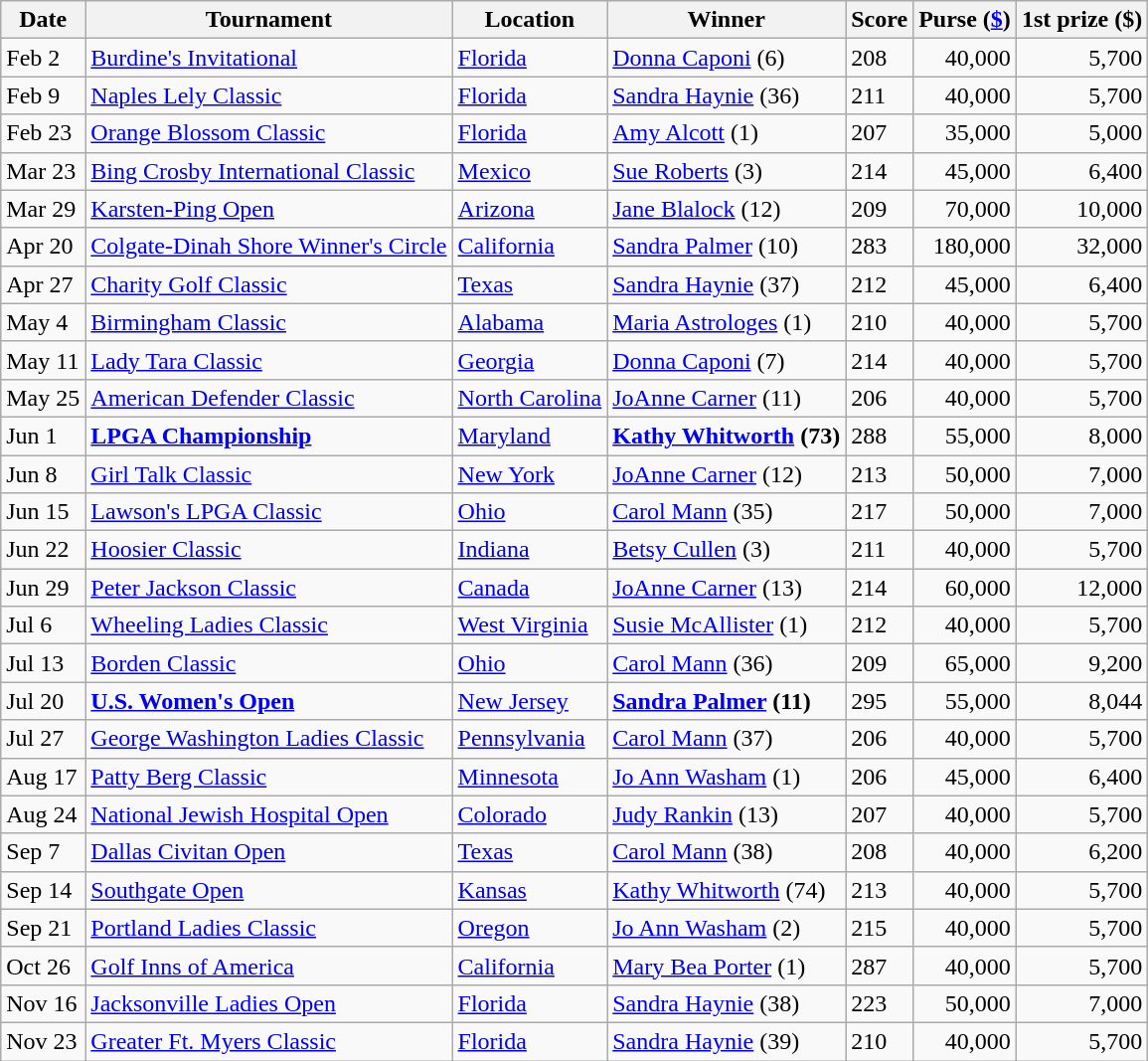<table class=wikitable>
<tr>
<th>Date</th>
<th>Tournament</th>
<th>Location</th>
<th>Winner</th>
<th>Score</th>
<th>Purse (<a href='#'>$</a>)</th>
<th>1st prize ($)</th>
</tr>
<tr>
<td>Feb 2</td>
<td><a href='#'>Burdine's Invitational</a></td>
<td><a href='#'>Florida</a></td>
<td> <a href='#'>Donna Caponi</a> (6)</td>
<td>208</td>
<td align=right>40,000</td>
<td align=right>5,700</td>
</tr>
<tr>
<td>Feb 9</td>
<td><a href='#'>Naples Lely Classic</a></td>
<td><a href='#'>Florida</a></td>
<td> <a href='#'>Sandra Haynie</a> (36)</td>
<td>211</td>
<td align=right>40,000</td>
<td align=right>5,700</td>
</tr>
<tr>
<td>Feb 23</td>
<td><a href='#'>Orange Blossom Classic</a></td>
<td><a href='#'>Florida</a></td>
<td> <a href='#'>Amy Alcott</a> (1)</td>
<td>207</td>
<td align=right>35,000</td>
<td align=right>5,000</td>
</tr>
<tr>
<td>Mar 23</td>
<td><a href='#'>Bing Crosby International Classic</a></td>
<td><a href='#'>Mexico</a></td>
<td> <a href='#'>Sue Roberts</a> (3)</td>
<td>214</td>
<td align=right>45,000</td>
<td align=right>6,400</td>
</tr>
<tr>
<td>Mar 29</td>
<td><a href='#'>Karsten-Ping Open</a></td>
<td><a href='#'>Arizona</a></td>
<td> <a href='#'>Jane Blalock</a> (12)</td>
<td>209</td>
<td align=right>70,000</td>
<td align=right>10,000</td>
</tr>
<tr>
<td>Apr 20</td>
<td><a href='#'>Colgate-Dinah Shore Winner's Circle</a></td>
<td><a href='#'>California</a></td>
<td> <a href='#'>Sandra Palmer</a> (10)</td>
<td>283</td>
<td align=right>180,000</td>
<td align=right>32,000</td>
</tr>
<tr>
<td>Apr 27</td>
<td><a href='#'>Charity Golf Classic</a></td>
<td><a href='#'>Texas</a></td>
<td> <a href='#'>Sandra Haynie</a> (37)</td>
<td>212</td>
<td align=right>45,000</td>
<td align=right>6,400</td>
</tr>
<tr>
<td>May 4</td>
<td><a href='#'>Birmingham Classic</a></td>
<td><a href='#'>Alabama</a></td>
<td> <a href='#'>Maria Astrologes</a> (1)</td>
<td>210</td>
<td align=right>40,000</td>
<td align=right>5,700</td>
</tr>
<tr>
<td>May 11</td>
<td><a href='#'>Lady Tara Classic</a></td>
<td><a href='#'>Georgia</a></td>
<td> <a href='#'>Donna Caponi</a> (7)</td>
<td>214</td>
<td align=right>40,000</td>
<td align=right>5,700</td>
</tr>
<tr>
<td>May 25</td>
<td><a href='#'>American Defender Classic</a></td>
<td><a href='#'>North Carolina</a></td>
<td> <a href='#'>JoAnne Carner</a> (11)</td>
<td>206</td>
<td align=right>40,000</td>
<td align=right>5,700</td>
</tr>
<tr>
<td>Jun 1</td>
<td><strong><a href='#'>LPGA Championship</a></strong></td>
<td><a href='#'>Maryland</a></td>
<td> <strong><a href='#'>Kathy Whitworth</a> (73)</strong></td>
<td>288</td>
<td align=right>55,000</td>
<td align=right>8,000</td>
</tr>
<tr>
<td>Jun 8</td>
<td><a href='#'>Girl Talk Classic</a></td>
<td><a href='#'>New York</a></td>
<td> <a href='#'>JoAnne Carner</a> (12)</td>
<td>213</td>
<td align=right>50,000</td>
<td align=right>7,000</td>
</tr>
<tr>
<td>Jun 15</td>
<td><a href='#'>Lawson's LPGA Classic</a></td>
<td><a href='#'>Ohio</a></td>
<td> <a href='#'>Carol Mann</a> (35)</td>
<td>217</td>
<td align=right>50,000</td>
<td align=right>7,000</td>
</tr>
<tr>
<td>Jun 22</td>
<td><a href='#'>Hoosier Classic</a></td>
<td><a href='#'>Indiana</a></td>
<td> <a href='#'>Betsy Cullen</a> (3)</td>
<td>211</td>
<td align=right>40,000</td>
<td align=right>5,700</td>
</tr>
<tr>
<td>Jun 29</td>
<td><a href='#'>Peter Jackson Classic</a></td>
<td><a href='#'>Canada</a></td>
<td> <a href='#'>JoAnne Carner</a> (13)</td>
<td>214</td>
<td align=right>60,000</td>
<td align=right>12,000</td>
</tr>
<tr>
<td>Jul 6</td>
<td><a href='#'>Wheeling Ladies Classic</a></td>
<td><a href='#'>West Virginia</a></td>
<td> <a href='#'>Susie McAllister</a> (1)</td>
<td>212</td>
<td align=right>40,000</td>
<td align=right>5,700</td>
</tr>
<tr>
<td>Jul 13</td>
<td><a href='#'>Borden Classic</a></td>
<td><a href='#'>Ohio</a></td>
<td> <a href='#'>Carol Mann</a> (36)</td>
<td>209</td>
<td align=right>65,000</td>
<td align=right>9,200</td>
</tr>
<tr>
<td>Jul 20</td>
<td><strong><a href='#'>U.S. Women's Open</a></strong></td>
<td><a href='#'>New Jersey</a></td>
<td> <strong><a href='#'>Sandra Palmer</a> (11)</strong></td>
<td>295</td>
<td align=right>55,000</td>
<td align=right>8,044</td>
</tr>
<tr>
<td>Jul 27</td>
<td><a href='#'>George Washington Ladies Classic</a></td>
<td><a href='#'>Pennsylvania</a></td>
<td> <a href='#'>Carol Mann</a> (37)</td>
<td>206</td>
<td align=right>40,000</td>
<td align=right>5,700</td>
</tr>
<tr>
<td>Aug 17</td>
<td><a href='#'>Patty Berg Classic</a></td>
<td><a href='#'>Minnesota</a></td>
<td> <a href='#'>Jo Ann Washam</a> (1)</td>
<td>206</td>
<td align=right>45,000</td>
<td align=right>6,400</td>
</tr>
<tr>
<td>Aug 24</td>
<td><a href='#'>National Jewish Hospital Open</a></td>
<td><a href='#'>Colorado</a></td>
<td> <a href='#'>Judy Rankin</a> (13)</td>
<td>207</td>
<td align=right>40,000</td>
<td align=right>5,700</td>
</tr>
<tr>
<td>Sep 7</td>
<td><a href='#'>Dallas Civitan Open</a></td>
<td><a href='#'>Texas</a></td>
<td> <a href='#'>Carol Mann</a> (38)</td>
<td>208</td>
<td align=right>40,000</td>
<td align=right>6,200</td>
</tr>
<tr>
<td>Sep 14</td>
<td><a href='#'>Southgate Open</a></td>
<td><a href='#'>Kansas</a></td>
<td> <a href='#'>Kathy Whitworth</a> (74)</td>
<td>213</td>
<td align=right>40,000</td>
<td align=right>5,700</td>
</tr>
<tr>
<td>Sep 21</td>
<td><a href='#'>Portland Ladies Classic</a></td>
<td><a href='#'>Oregon</a></td>
<td> <a href='#'>Jo Ann Washam</a> (2)</td>
<td>215</td>
<td align=right>40,000</td>
<td align=right>5,700</td>
</tr>
<tr>
<td>Oct 26</td>
<td><a href='#'>Golf Inns of America</a></td>
<td><a href='#'>California</a></td>
<td> <a href='#'>Mary Bea Porter</a> (1)</td>
<td>287</td>
<td align=right>40,000</td>
<td align=right>5,700</td>
</tr>
<tr>
<td>Nov 16</td>
<td><a href='#'>Jacksonville Ladies Open</a></td>
<td><a href='#'>Florida</a></td>
<td> <a href='#'>Sandra Haynie</a> (38)</td>
<td>223</td>
<td align=right>50,000</td>
<td align=right>7,000</td>
</tr>
<tr>
<td>Nov 23</td>
<td><a href='#'>Greater Ft. Myers Classic</a></td>
<td><a href='#'>Florida</a></td>
<td> <a href='#'>Sandra Haynie</a> (39)</td>
<td>210</td>
<td align=right>40,000</td>
<td align=right>5,700</td>
</tr>
</table>
